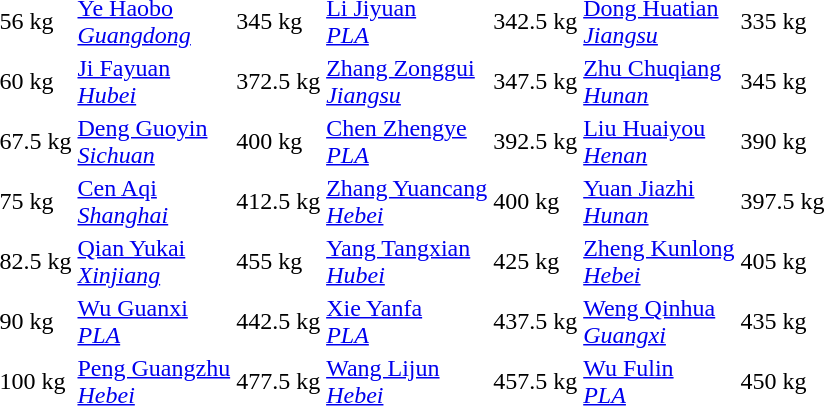<table>
<tr>
<td>56 kg</td>
<td><a href='#'>Ye Haobo</a><br><em><a href='#'>Guangdong</a></em></td>
<td>345 kg</td>
<td><a href='#'>Li Jiyuan</a><br><em><a href='#'>PLA</a></em></td>
<td>342.5 kg</td>
<td><a href='#'>Dong Huatian</a><br><em><a href='#'>Jiangsu</a></em></td>
<td>335 kg</td>
</tr>
<tr>
<td>60 kg</td>
<td><a href='#'>Ji Fayuan</a><br><em><a href='#'>Hubei</a></em></td>
<td>372.5 kg</td>
<td><a href='#'>Zhang Zonggui</a><br><em><a href='#'>Jiangsu</a></em></td>
<td>347.5 kg</td>
<td><a href='#'>Zhu Chuqiang</a><br><em><a href='#'>Hunan</a></em></td>
<td>345 kg</td>
</tr>
<tr>
<td>67.5 kg</td>
<td><a href='#'>Deng Guoyin</a><br><em><a href='#'>Sichuan</a></em></td>
<td>400 kg</td>
<td><a href='#'>Chen Zhengye</a><br><em><a href='#'>PLA</a></em></td>
<td>392.5 kg</td>
<td><a href='#'>Liu Huaiyou</a><br><em><a href='#'>Henan</a></em></td>
<td>390 kg</td>
</tr>
<tr>
<td>75 kg</td>
<td><a href='#'>Cen Aqi</a><br><em><a href='#'>Shanghai</a></em></td>
<td>412.5 kg</td>
<td><a href='#'>Zhang Yuancang</a><br><em><a href='#'>Hebei</a></em></td>
<td>400 kg</td>
<td><a href='#'>Yuan Jiazhi</a><br><em><a href='#'>Hunan</a></em></td>
<td>397.5 kg</td>
</tr>
<tr>
<td>82.5 kg</td>
<td><a href='#'>Qian Yukai</a><br><em><a href='#'>Xinjiang</a></em></td>
<td>455 kg</td>
<td><a href='#'>Yang Tangxian</a><br><em><a href='#'>Hubei</a></em></td>
<td>425 kg</td>
<td><a href='#'>Zheng Kunlong</a><br><em><a href='#'>Hebei</a></em></td>
<td>405 kg</td>
</tr>
<tr>
<td>90 kg</td>
<td><a href='#'>Wu Guanxi</a><br><em><a href='#'>PLA</a></em></td>
<td>442.5 kg</td>
<td><a href='#'>Xie Yanfa</a><br><em><a href='#'>PLA</a></em></td>
<td>437.5 kg</td>
<td><a href='#'>Weng Qinhua</a><br><em><a href='#'>Guangxi</a></em></td>
<td>435 kg</td>
</tr>
<tr>
<td>100 kg</td>
<td><a href='#'>Peng Guangzhu</a><br><em><a href='#'>Hebei</a></em></td>
<td>477.5 kg</td>
<td><a href='#'>Wang Lijun</a><br><em><a href='#'>Hebei</a></em></td>
<td>457.5 kg</td>
<td><a href='#'>Wu Fulin</a><br><em><a href='#'>PLA</a></em></td>
<td>450 kg</td>
</tr>
</table>
